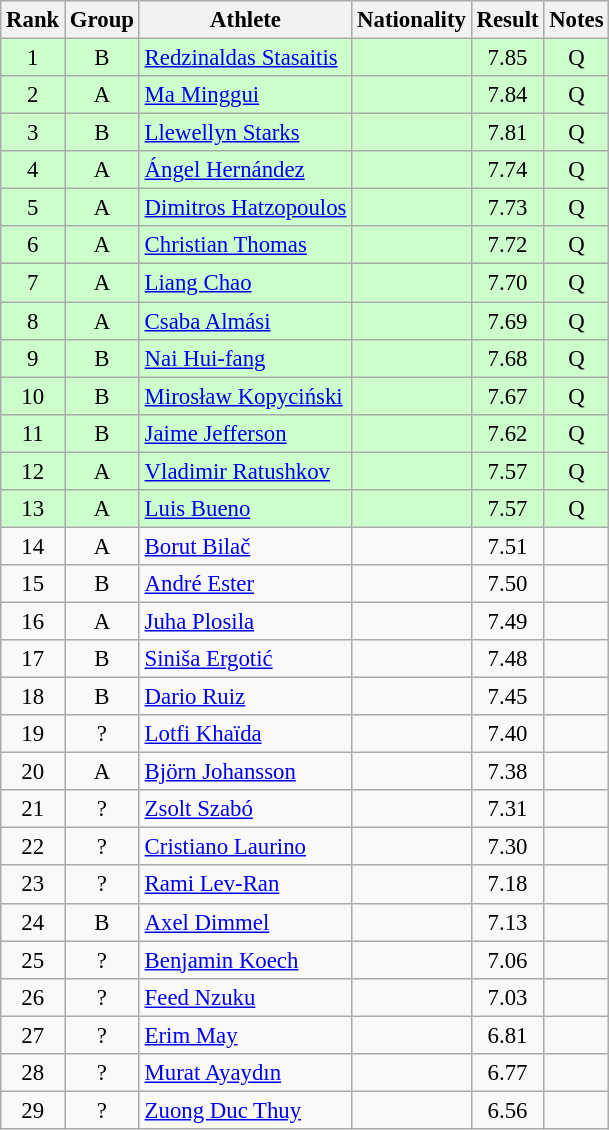<table class="wikitable sortable" style="text-align:center;font-size:95%">
<tr>
<th>Rank</th>
<th>Group</th>
<th>Athlete</th>
<th>Nationality</th>
<th>Result</th>
<th>Notes</th>
</tr>
<tr bgcolor=ccffcc>
<td>1</td>
<td>B</td>
<td align="left"><a href='#'>Redzinaldas Stasaitis</a></td>
<td align=left></td>
<td>7.85</td>
<td>Q</td>
</tr>
<tr bgcolor=ccffcc>
<td>2</td>
<td>A</td>
<td align="left"><a href='#'>Ma Minggui</a></td>
<td align=left></td>
<td>7.84</td>
<td>Q</td>
</tr>
<tr bgcolor=ccffcc>
<td>3</td>
<td>B</td>
<td align="left"><a href='#'>Llewellyn Starks</a></td>
<td align=left></td>
<td>7.81</td>
<td>Q</td>
</tr>
<tr bgcolor=ccffcc>
<td>4</td>
<td>A</td>
<td align="left"><a href='#'>Ángel Hernández</a></td>
<td align=left></td>
<td>7.74</td>
<td>Q</td>
</tr>
<tr bgcolor=ccffcc>
<td>5</td>
<td>A</td>
<td align="left"><a href='#'>Dimitros Hatzopoulos</a></td>
<td align=left></td>
<td>7.73</td>
<td>Q</td>
</tr>
<tr bgcolor=ccffcc>
<td>6</td>
<td>A</td>
<td align="left"><a href='#'>Christian Thomas</a></td>
<td align=left></td>
<td>7.72</td>
<td>Q</td>
</tr>
<tr bgcolor=ccffcc>
<td>7</td>
<td>A</td>
<td align="left"><a href='#'>Liang Chao</a></td>
<td align=left></td>
<td>7.70</td>
<td>Q</td>
</tr>
<tr bgcolor=ccffcc>
<td>8</td>
<td>A</td>
<td align="left"><a href='#'>Csaba Almási</a></td>
<td align=left></td>
<td>7.69</td>
<td>Q</td>
</tr>
<tr bgcolor=ccffcc>
<td>9</td>
<td>B</td>
<td align="left"><a href='#'>Nai Hui-fang</a></td>
<td align=left></td>
<td>7.68</td>
<td>Q</td>
</tr>
<tr bgcolor=ccffcc>
<td>10</td>
<td>B</td>
<td align="left"><a href='#'>Mirosław Kopyciński</a></td>
<td align=left></td>
<td>7.67</td>
<td>Q</td>
</tr>
<tr bgcolor=ccffcc>
<td>11</td>
<td>B</td>
<td align="left"><a href='#'>Jaime Jefferson</a></td>
<td align=left></td>
<td>7.62</td>
<td>Q</td>
</tr>
<tr bgcolor=ccffcc>
<td>12</td>
<td>A</td>
<td align="left"><a href='#'>Vladimir Ratushkov</a></td>
<td align=left></td>
<td>7.57</td>
<td>Q</td>
</tr>
<tr bgcolor=ccffcc>
<td>13</td>
<td>A</td>
<td align="left"><a href='#'>Luis Bueno</a></td>
<td align=left></td>
<td>7.57</td>
<td>Q</td>
</tr>
<tr>
<td>14</td>
<td>A</td>
<td align="left"><a href='#'>Borut Bilač</a></td>
<td align=left></td>
<td>7.51</td>
<td></td>
</tr>
<tr>
<td>15</td>
<td>B</td>
<td align="left"><a href='#'>André Ester</a></td>
<td align=left></td>
<td>7.50</td>
<td></td>
</tr>
<tr>
<td>16</td>
<td>A</td>
<td align="left"><a href='#'>Juha Plosila</a></td>
<td align=left></td>
<td>7.49</td>
<td></td>
</tr>
<tr>
<td>17</td>
<td>B</td>
<td align="left"><a href='#'>Siniša Ergotić</a></td>
<td align=left></td>
<td>7.48</td>
<td></td>
</tr>
<tr>
<td>18</td>
<td>B</td>
<td align="left"><a href='#'>Dario Ruiz</a></td>
<td align=left></td>
<td>7.45</td>
<td></td>
</tr>
<tr>
<td>19</td>
<td>?</td>
<td align="left"><a href='#'>Lotfi Khaïda</a></td>
<td align=left></td>
<td>7.40</td>
<td></td>
</tr>
<tr>
<td>20</td>
<td>A</td>
<td align="left"><a href='#'>Björn Johansson</a></td>
<td align=left></td>
<td>7.38</td>
<td></td>
</tr>
<tr>
<td>21</td>
<td>?</td>
<td align="left"><a href='#'>Zsolt Szabó</a></td>
<td align=left></td>
<td>7.31</td>
<td></td>
</tr>
<tr>
<td>22</td>
<td>?</td>
<td align="left"><a href='#'>Cristiano Laurino</a></td>
<td align=left></td>
<td>7.30</td>
<td></td>
</tr>
<tr>
<td>23</td>
<td>?</td>
<td align="left"><a href='#'>Rami Lev-Ran</a></td>
<td align=left></td>
<td>7.18</td>
<td></td>
</tr>
<tr>
<td>24</td>
<td>B</td>
<td align="left"><a href='#'>Axel Dimmel</a></td>
<td align=left></td>
<td>7.13</td>
<td></td>
</tr>
<tr>
<td>25</td>
<td>?</td>
<td align="left"><a href='#'>Benjamin Koech</a></td>
<td align=left></td>
<td>7.06</td>
<td></td>
</tr>
<tr>
<td>26</td>
<td>?</td>
<td align="left"><a href='#'>Feed Nzuku</a></td>
<td align=left></td>
<td>7.03</td>
<td></td>
</tr>
<tr>
<td>27</td>
<td>?</td>
<td align="left"><a href='#'>Erim May</a></td>
<td align=left></td>
<td>6.81</td>
<td></td>
</tr>
<tr>
<td>28</td>
<td>?</td>
<td align="left"><a href='#'>Murat Ayaydın</a></td>
<td align=left></td>
<td>6.77</td>
<td></td>
</tr>
<tr>
<td>29</td>
<td>?</td>
<td align="left"><a href='#'>Zuong Duc Thuy</a></td>
<td align=left></td>
<td>6.56</td>
<td></td>
</tr>
</table>
